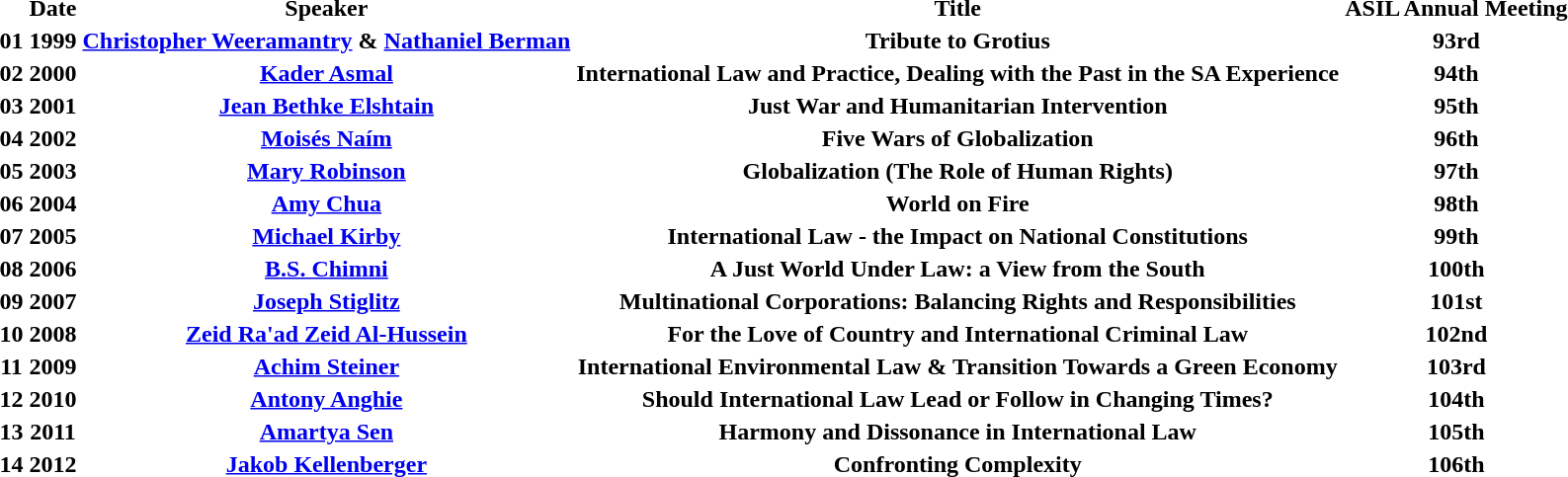<table border="0">
<tr>
<th></th>
<th>Date</th>
<th>Speaker</th>
<th>Title</th>
<th>ASIL Annual Meeting</th>
</tr>
<tr>
<th>01</th>
<th>1999</th>
<th><a href='#'>Christopher Weeramantry</a> & <a href='#'>Nathaniel Berman</a></th>
<th>Tribute to Grotius</th>
<th>93rd</th>
</tr>
<tr>
<th>02</th>
<th>2000</th>
<th><a href='#'>Kader Asmal</a></th>
<th>International Law and Practice, Dealing with the Past in the SA Experience</th>
<th>94th</th>
</tr>
<tr>
<th>03</th>
<th>2001</th>
<th><a href='#'>Jean Bethke Elshtain</a></th>
<th>Just War and Humanitarian Intervention</th>
<th>95th</th>
</tr>
<tr>
<th>04</th>
<th>2002</th>
<th><a href='#'>Moisés Naím</a></th>
<th>Five Wars of Globalization</th>
<th>96th</th>
</tr>
<tr>
<th>05</th>
<th>2003</th>
<th><a href='#'>Mary Robinson</a></th>
<th>Globalization (The Role of Human Rights)</th>
<th>97th</th>
</tr>
<tr>
<th>06</th>
<th>2004</th>
<th><a href='#'>Amy Chua</a></th>
<th>World on Fire</th>
<th>98th</th>
</tr>
<tr>
<th>07</th>
<th>2005</th>
<th><a href='#'>Michael Kirby</a></th>
<th>International Law - the Impact on National Constitutions</th>
<th>99th</th>
</tr>
<tr>
<th>08</th>
<th>2006</th>
<th><a href='#'>B.S. Chimni</a></th>
<th>A Just World Under Law: a View from the South</th>
<th>100th</th>
</tr>
<tr>
<th>09</th>
<th>2007</th>
<th><a href='#'>Joseph Stiglitz</a></th>
<th>Multinational Corporations: Balancing Rights and Responsibilities</th>
<th>101st</th>
</tr>
<tr>
<th>10</th>
<th>2008</th>
<th><a href='#'>Zeid Ra'ad Zeid Al-Hussein</a></th>
<th>For the Love of Country and International Criminal Law</th>
<th>102nd</th>
</tr>
<tr>
<th>11</th>
<th>2009</th>
<th><a href='#'>Achim Steiner</a></th>
<th>International Environmental Law & Transition Towards a Green Economy</th>
<th>103rd</th>
</tr>
<tr>
<th>12</th>
<th>2010</th>
<th><a href='#'>Antony Anghie</a></th>
<th>Should International Law Lead or Follow in Changing Times?</th>
<th>104th</th>
</tr>
<tr>
<th>13</th>
<th>2011</th>
<th><a href='#'>Amartya Sen</a></th>
<th>Harmony and Dissonance in International Law</th>
<th>105th</th>
</tr>
<tr>
<th>14</th>
<th>2012</th>
<th><a href='#'>Jakob Kellenberger</a></th>
<th>Confronting Complexity</th>
<th>106th</th>
</tr>
</table>
